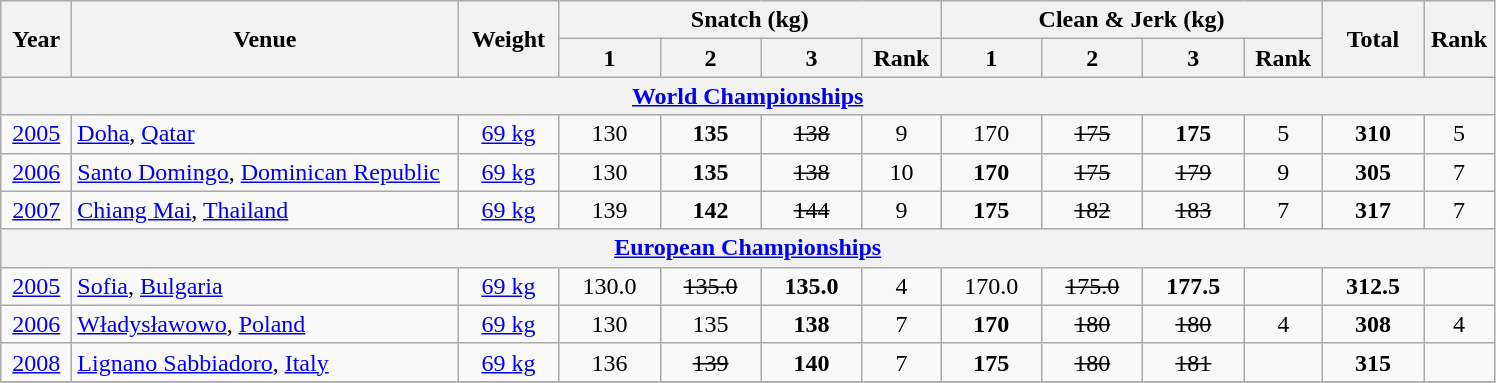<table class="wikitable" style="text-align:center;">
<tr>
<th rowspan=2 width=40>Year</th>
<th rowspan=2 width=250>Venue</th>
<th rowspan=2 width=60>Weight</th>
<th colspan=4>Snatch (kg)</th>
<th colspan=4>Clean & Jerk (kg)</th>
<th rowspan=2 width=60>Total</th>
<th rowspan=2 width=40>Rank</th>
</tr>
<tr>
<th width=60>1</th>
<th width=60>2</th>
<th width=60>3</th>
<th width=45>Rank</th>
<th width=60>1</th>
<th width=60>2</th>
<th width=60>3</th>
<th width=45>Rank</th>
</tr>
<tr>
<th colspan=13><a href='#'>World Championships</a></th>
</tr>
<tr>
<td><a href='#'>2005</a></td>
<td align=left> <a href='#'>Doha</a>, <a href='#'>Qatar</a></td>
<td><a href='#'>69 kg</a></td>
<td>130</td>
<td><strong>135</strong></td>
<td><s>138</s></td>
<td>9</td>
<td>170</td>
<td><s>175</s></td>
<td><strong>175</strong></td>
<td>5</td>
<td><strong>310</strong></td>
<td>5</td>
</tr>
<tr>
<td><a href='#'>2006</a></td>
<td align=left> <a href='#'>Santo Domingo</a>, <a href='#'>Dominican Republic</a></td>
<td><a href='#'>69 kg</a></td>
<td>130</td>
<td><strong>135</strong></td>
<td><s>138</s></td>
<td>10</td>
<td><strong>170</strong></td>
<td><s>175</s></td>
<td><s>179</s></td>
<td>9</td>
<td><strong>305</strong></td>
<td>7</td>
</tr>
<tr>
<td><a href='#'>2007</a></td>
<td align=left> <a href='#'>Chiang Mai</a>, <a href='#'>Thailand</a></td>
<td><a href='#'>69 kg</a></td>
<td>139</td>
<td><strong>142</strong></td>
<td><s>144</s></td>
<td>9</td>
<td><strong>175</strong></td>
<td><s>182</s></td>
<td><s>183</s></td>
<td>7</td>
<td><strong>317</strong></td>
<td>7</td>
</tr>
<tr>
<th colspan=13><a href='#'>European Championships</a></th>
</tr>
<tr>
<td><a href='#'>2005</a></td>
<td align=left> <a href='#'>Sofia</a>, <a href='#'>Bulgaria</a></td>
<td><a href='#'>69 kg</a></td>
<td>130.0</td>
<td><s>135.0</s></td>
<td><strong>135.0</strong></td>
<td>4</td>
<td>170.0</td>
<td><s>175.0</s></td>
<td><strong>177.5</strong></td>
<td></td>
<td><strong>312.5</strong></td>
<td></td>
</tr>
<tr>
<td><a href='#'>2006</a></td>
<td align=left> <a href='#'>Władysławowo</a>, <a href='#'>Poland</a></td>
<td><a href='#'>69 kg</a></td>
<td>130</td>
<td>135</td>
<td><strong>138</strong></td>
<td>7</td>
<td><strong>170</strong></td>
<td><s>180</s></td>
<td><s>180</s></td>
<td>4</td>
<td><strong>308</strong></td>
<td>4</td>
</tr>
<tr>
<td><a href='#'>2008</a></td>
<td align=left> <a href='#'>Lignano Sabbiadoro</a>, <a href='#'>Italy</a></td>
<td><a href='#'>69 kg</a></td>
<td>136</td>
<td><s>139</s></td>
<td><strong>140</strong></td>
<td>7</td>
<td><strong>175</strong></td>
<td><s>180</s></td>
<td><s>181</s></td>
<td></td>
<td><strong>315</strong></td>
<td></td>
</tr>
<tr>
</tr>
</table>
